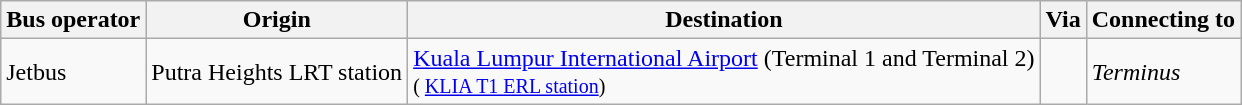<table class="wikitable">
<tr>
<th>Bus operator</th>
<th>Origin</th>
<th>Destination</th>
<th>Via</th>
<th>Connecting to</th>
</tr>
<tr>
<td>Jetbus</td>
<td> Putra Heights LRT station</td>
<td><a href='#'>Kuala Lumpur International Airport</a> (Terminal 1 and Terminal 2)<br><small>( <a href='#'>KLIA T1 ERL station</a>)</small></td>
<td></td>
<td><em>Terminus</em></td>
</tr>
</table>
